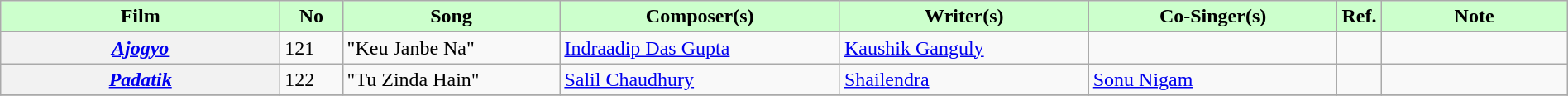<table class="wikitable plainrowheaders" style="width:100%;" textcolor:#000;">
<tr style="background:#cfc; text-align:center;">
<td scope="col" style="width:18%;"><strong>Film</strong></td>
<td scope="col" style="width:4%;"><strong>No</strong></td>
<td scope="col" style="width:14%;"><strong>Song</strong></td>
<td scope="col" style="width:18%;"><strong>Composer(s)</strong></td>
<td scope="col" style="width:16%;"><strong>Writer(s)</strong></td>
<td scope="col" style="width:16%;"><strong>Co-Singer(s)</strong></td>
<td scope="col" style="width:2%;"><strong>Ref.</strong></td>
<td scope="col" style="width:12%;"><strong>Note</strong></td>
</tr>
<tr>
<th scope="row"><em><a href='#'>Ajogyo</a></em></th>
<td>121</td>
<td>"Keu Janbe Na"</td>
<td><a href='#'>Indraadip Das Gupta</a></td>
<td><a href='#'>Kaushik Ganguly</a></td>
<td></td>
<td></td>
<td></td>
</tr>
<tr>
<th scope="row"><em><a href='#'>Padatik</a></em></th>
<td>122</td>
<td>"Tu Zinda Hain"</td>
<td><a href='#'>Salil Chaudhury</a></td>
<td><a href='#'>Shailendra</a></td>
<td><a href='#'>Sonu Nigam</a></td>
<td></td>
<td></td>
</tr>
<tr>
</tr>
</table>
